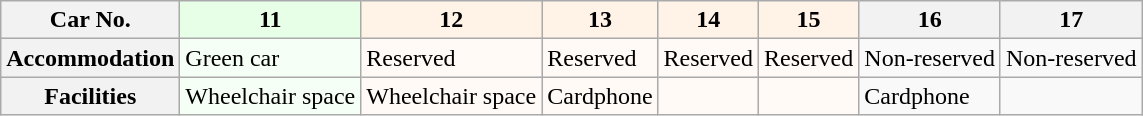<table class="wikitable">
<tr>
<th>Car No.</th>
<th style="background: #E6FFE6">11</th>
<th style="background: #FFF2E6">12</th>
<th style="background: #FFF2E6">13</th>
<th style="background: #FFF2E6">14</th>
<th style="background: #FFF2E6">15</th>
<th>16</th>
<th>17</th>
</tr>
<tr>
<th>Accommodation</th>
<td style="background: #F5FFF5">Green car</td>
<td style="background: #FFFAF5">Reserved</td>
<td style="background: #FFFAF5">Reserved</td>
<td style="background: #FFFAF5">Reserved</td>
<td style="background: #FFFAF5">Reserved</td>
<td>Non-reserved</td>
<td>Non-reserved</td>
</tr>
<tr>
<th>Facilities</th>
<td style="background: #F5FFF5">Wheelchair space</td>
<td style="background: #FFFAF5">Wheelchair space</td>
<td style="background: #FFFAF5">Cardphone</td>
<td style="background: #FFFAF5"> </td>
<td style="background: #FFFAF5"> </td>
<td>Cardphone</td>
<td> </td>
</tr>
</table>
